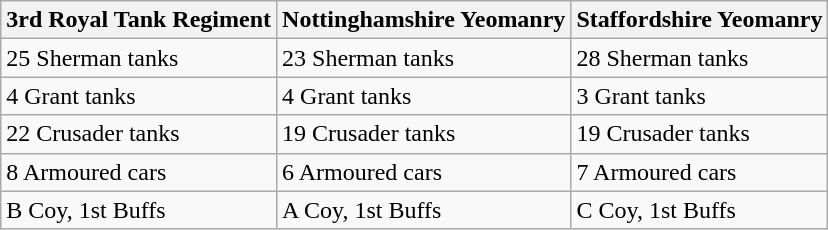<table class="wikitable">
<tr>
<th>3rd Royal Tank Regiment</th>
<th>Nottinghamshire Yeomanry</th>
<th>Staffordshire Yeomanry</th>
</tr>
<tr>
<td>25 Sherman tanks</td>
<td>23 Sherman tanks</td>
<td>28 Sherman tanks</td>
</tr>
<tr>
<td>4 Grant tanks</td>
<td>4 Grant tanks</td>
<td>3 Grant tanks</td>
</tr>
<tr>
<td>22 Crusader tanks</td>
<td>19 Crusader tanks</td>
<td>19 Crusader tanks</td>
</tr>
<tr>
<td>8 Armoured cars</td>
<td>6 Armoured cars</td>
<td>7 Armoured cars</td>
</tr>
<tr>
<td>B Coy, 1st Buffs</td>
<td>A Coy, 1st Buffs</td>
<td>C Coy, 1st Buffs</td>
</tr>
</table>
